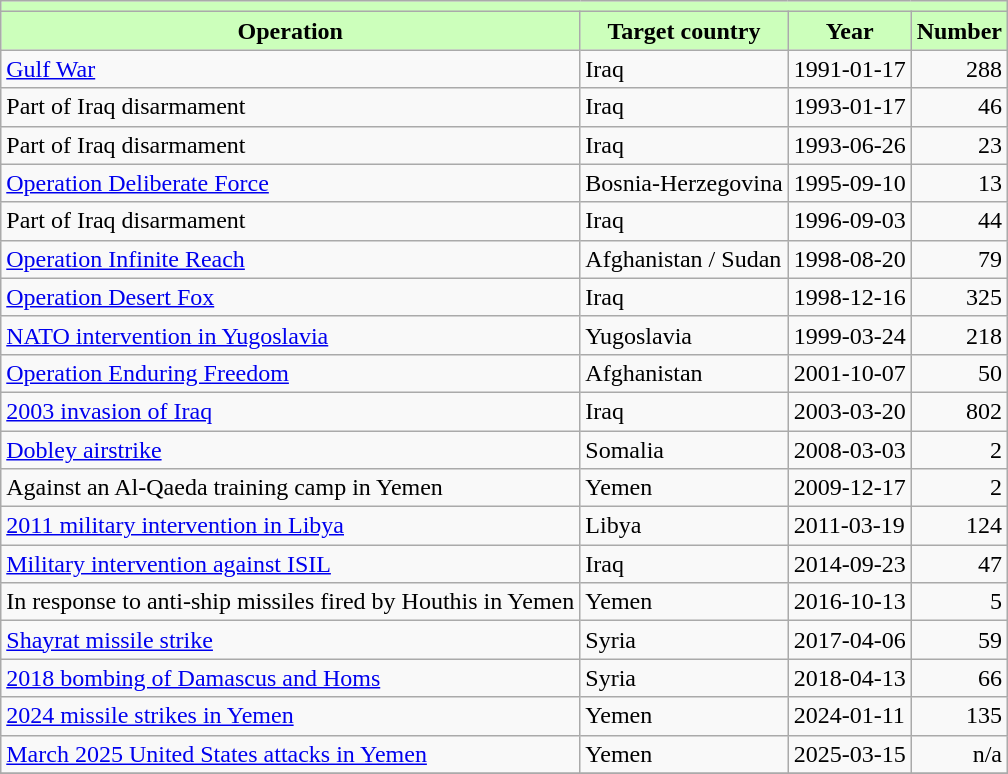<table class="wikitable sortable">
<tr>
<th colspan="4" align="center" style="background-color: #cfb;"></th>
</tr>
<tr>
<th style="background-color: #cfb;">Operation</th>
<th style="background-color: #cfb;">Target country</th>
<th style="background-color: #cfb;">Year</th>
<th style="background-color: #cfb;">Number</th>
</tr>
<tr --->
<td align="left"><a href='#'>Gulf War</a></td>
<td>Iraq</td>
<td>1991-01-17</td>
<td align="right">288</td>
</tr>
<tr --->
<td align="left">Part of Iraq disarmament</td>
<td>Iraq</td>
<td>1993-01-17</td>
<td align="right">46</td>
</tr>
<tr --->
<td align="left">Part of Iraq disarmament</td>
<td>Iraq</td>
<td>1993-06-26</td>
<td align="right">23</td>
</tr>
<tr --->
<td align="left"><a href='#'>Operation Deliberate Force</a></td>
<td>Bosnia-Herzegovina</td>
<td>1995-09-10</td>
<td align="right">13</td>
</tr>
<tr --->
<td align="left">Part of Iraq disarmament</td>
<td>Iraq</td>
<td>1996-09-03</td>
<td align="right">44</td>
</tr>
<tr --->
<td align="left"><a href='#'>Operation Infinite Reach</a></td>
<td>Afghanistan / Sudan</td>
<td>1998-08-20</td>
<td align="right">79</td>
</tr>
<tr --->
<td align="left"><a href='#'>Operation Desert Fox</a></td>
<td>Iraq</td>
<td>1998-12-16</td>
<td align="right">325</td>
</tr>
<tr --->
<td align="left"><a href='#'>NATO intervention in Yugoslavia</a></td>
<td>Yugoslavia</td>
<td>1999-03-24</td>
<td align="right">218</td>
</tr>
<tr --->
<td align="left"><a href='#'>Operation Enduring Freedom</a></td>
<td>Afghanistan</td>
<td>2001-10-07</td>
<td align="right">50</td>
</tr>
<tr --->
<td align="left"><a href='#'>2003 invasion of Iraq</a></td>
<td>Iraq</td>
<td>2003-03-20</td>
<td align="right">802</td>
</tr>
<tr --->
<td align="left"><a href='#'>Dobley airstrike</a></td>
<td>Somalia</td>
<td>2008-03-03</td>
<td align="right">2</td>
</tr>
<tr --->
<td align="left">Against an Al-Qaeda training camp in Yemen</td>
<td>Yemen</td>
<td>2009-12-17</td>
<td align="right">2</td>
</tr>
<tr --->
<td align="left"><a href='#'>2011 military intervention in Libya</a></td>
<td>Libya</td>
<td>2011-03-19</td>
<td align="right">124</td>
</tr>
<tr --->
<td align="left"><a href='#'>Military intervention against ISIL</a></td>
<td>Iraq</td>
<td>2014-09-23</td>
<td align="right">47</td>
</tr>
<tr --->
<td align="left">In response to anti-ship missiles fired by Houthis in Yemen</td>
<td>Yemen</td>
<td>2016-10-13</td>
<td align="right">5</td>
</tr>
<tr --->
<td align="left"><a href='#'>Shayrat missile strike</a></td>
<td>Syria</td>
<td>2017-04-06</td>
<td align="right">59</td>
</tr>
<tr --->
<td align="left"><a href='#'>2018 bombing of Damascus and Homs</a></td>
<td>Syria</td>
<td>2018-04-13</td>
<td align="right">66</td>
</tr>
<tr ---->
<td align="left"><a href='#'>2024 missile strikes in Yemen</a></td>
<td>Yemen</td>
<td>2024-01-11</td>
<td align="right">135</td>
</tr>
<tr --->
<td align="left"><a href='#'>March 2025 United States attacks in Yemen</a></td>
<td>Yemen</td>
<td>2025-03-15</td>
<td align="right">n/a</td>
</tr>
<tr --->
</tr>
</table>
